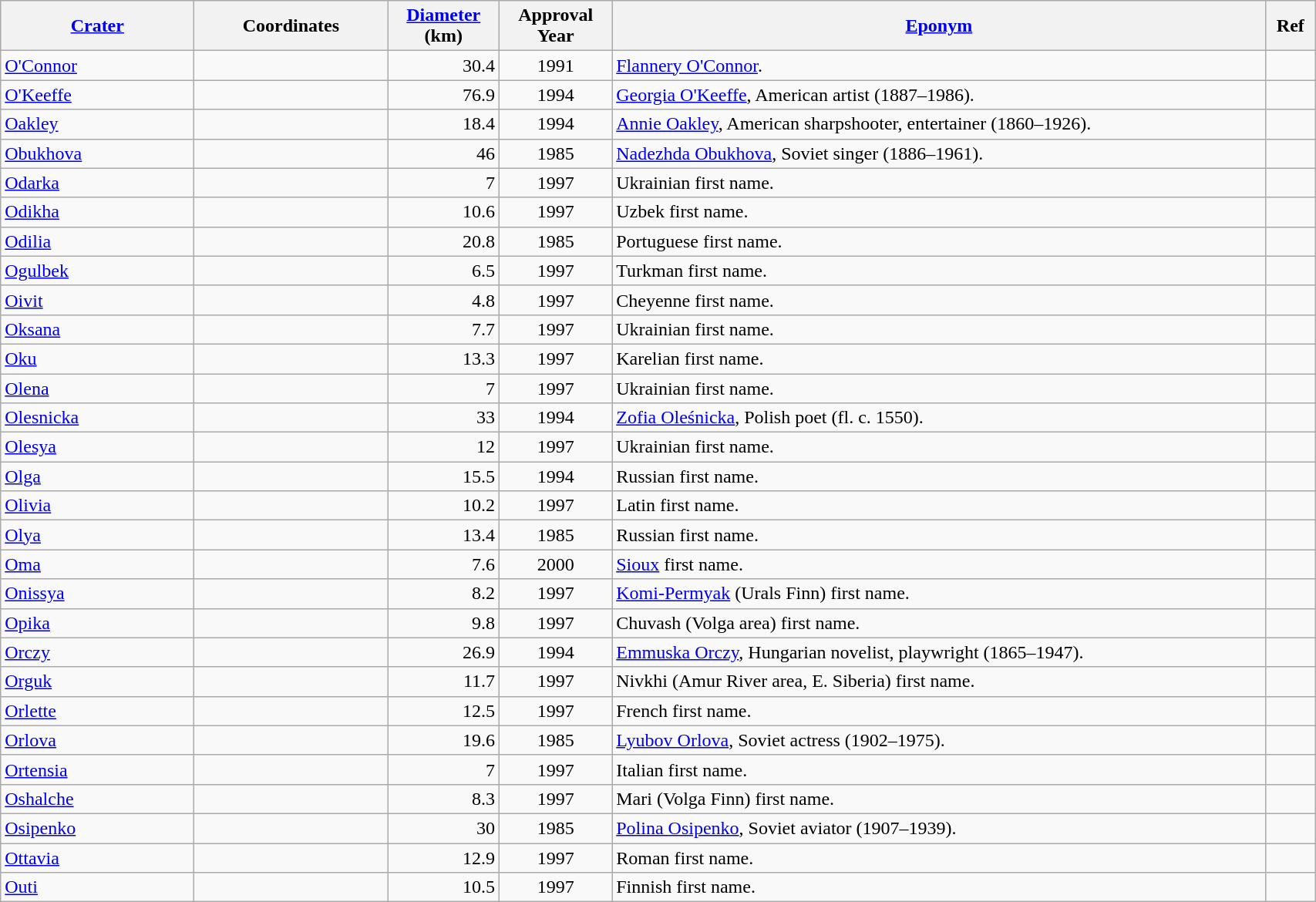<table class="wikitable sortable" style="min-width: 90%">
<tr>
<th style="width:10em"><a href='#'>Crater</a></th>
<th style="width:10em">Coordinates</th>
<th><a href='#'>Diameter</a><br>(km)</th>
<th>Approval<br>Year</th>
<th class="unsortable"><a href='#'>Eponym</a></th>
<th class="unsortable">Ref</th>
</tr>
<tr id="O'Connor">
<td><a href='#'>O'Connor</a></td>
<td></td>
<td align=right>30.4</td>
<td align=center>1991</td>
<td><a href='#'>Flannery O'Connor</a>.</td>
<td></td>
</tr>
<tr id="O'Keeffe">
<td><a href='#'>O'Keeffe</a></td>
<td></td>
<td align=right>76.9</td>
<td align=center>1994</td>
<td><a href='#'>Georgia O'Keeffe</a>, American artist (1887–1986).</td>
<td></td>
</tr>
<tr id="Oakley">
<td><a href='#'>Oakley</a></td>
<td></td>
<td align=right>18.4</td>
<td align=center>1994</td>
<td><a href='#'>Annie Oakley</a>, American sharpshooter, entertainer (1860–1926).</td>
<td></td>
</tr>
<tr id="Obukhova">
<td><a href='#'>Obukhova</a></td>
<td></td>
<td align=right>46</td>
<td align=center>1985</td>
<td><a href='#'>Nadezhda Obukhova</a>, Soviet singer (1886–1961).</td>
<td></td>
</tr>
<tr id="Odarka">
<td><a href='#'>Odarka</a></td>
<td></td>
<td align=right>7</td>
<td align=center>1997</td>
<td>Ukrainian first name.</td>
<td></td>
</tr>
<tr id="Odikha">
<td><a href='#'>Odikha</a></td>
<td></td>
<td align=right>10.6</td>
<td align=center>1997</td>
<td>Uzbek first name.</td>
<td></td>
</tr>
<tr id="Odilia">
<td><a href='#'>Odilia</a></td>
<td></td>
<td align=right>20.8</td>
<td align=center>1985</td>
<td>Portuguese first name.</td>
<td></td>
</tr>
<tr id="Ogulbek">
<td><a href='#'>Ogulbek</a></td>
<td></td>
<td align=right>6.5</td>
<td align=center>1997</td>
<td>Turkman first name.</td>
<td></td>
</tr>
<tr id="Oivit">
<td><a href='#'>Oivit</a></td>
<td></td>
<td align=right>4.8</td>
<td align=center>1997</td>
<td>Cheyenne first name.</td>
<td></td>
</tr>
<tr id="Oksana">
<td><a href='#'>Oksana</a></td>
<td></td>
<td align=right>7.7</td>
<td align=center>1997</td>
<td>Ukrainian first name.</td>
<td></td>
</tr>
<tr id="Oku">
<td><a href='#'>Oku</a></td>
<td></td>
<td align=right>13.3</td>
<td align=center>1997</td>
<td>Karelian first name.</td>
<td></td>
</tr>
<tr id="Olena">
<td><a href='#'>Olena</a></td>
<td></td>
<td align=right>7</td>
<td align=center>1997</td>
<td>Ukrainian first name.</td>
<td></td>
</tr>
<tr id="Olesnicka">
<td><a href='#'>Olesnicka</a></td>
<td></td>
<td align=right>33</td>
<td align=center>1994</td>
<td><a href='#'>Zofia Oleśnicka</a>, Polish poet (fl. c. 1550).</td>
<td></td>
</tr>
<tr id="Olesya">
<td><a href='#'>Olesya</a></td>
<td></td>
<td align=right>12</td>
<td align=center>1997</td>
<td>Ukrainian first name.</td>
<td></td>
</tr>
<tr id="Olga">
<td><a href='#'>Olga</a></td>
<td></td>
<td align=right>15.5</td>
<td align=center>1994</td>
<td>Russian first name.</td>
<td></td>
</tr>
<tr id="Olivia">
<td><a href='#'>Olivia</a></td>
<td></td>
<td align=right>10.2</td>
<td align=center>1997</td>
<td>Latin first name.</td>
<td></td>
</tr>
<tr id="Olya">
<td><a href='#'>Olya</a></td>
<td></td>
<td align=right>13.4</td>
<td align=center>1985</td>
<td>Russian first name.</td>
<td></td>
</tr>
<tr id="Oma">
<td><a href='#'>Oma</a></td>
<td></td>
<td align=right>7.6</td>
<td align=center>2000</td>
<td><a href='#'>Sioux</a> first name.</td>
<td></td>
</tr>
<tr id="Onissya">
<td><a href='#'>Onissya</a></td>
<td></td>
<td align=right>8.2</td>
<td align=center>1997</td>
<td><a href='#'>Komi-Permyak</a> (Urals Finn) first name.</td>
<td></td>
</tr>
<tr id="Opika">
<td><a href='#'>Opika</a></td>
<td></td>
<td align=right>9.8</td>
<td align=center>1997</td>
<td>Chuvash (Volga area) first name.</td>
<td></td>
</tr>
<tr id="Orczy">
<td><a href='#'>Orczy</a></td>
<td></td>
<td align=right>26.9</td>
<td align=center>1994</td>
<td><a href='#'>Emmuska Orczy</a>, Hungarian novelist, playwright (1865–1947).</td>
<td></td>
</tr>
<tr id="Orguk">
<td><a href='#'>Orguk</a></td>
<td></td>
<td align=right>11.7</td>
<td align=center>1997</td>
<td>Nivkhi (Amur River area, E. Siberia) first name.</td>
<td></td>
</tr>
<tr id="Orlette">
<td><a href='#'>Orlette</a></td>
<td></td>
<td align=right>12.5</td>
<td align=center>1997</td>
<td>French first name.</td>
<td></td>
</tr>
<tr id="Orlova">
<td><a href='#'>Orlova</a></td>
<td></td>
<td align=right>19.6</td>
<td align=center>1985</td>
<td><a href='#'>Lyubov Orlova</a>, Soviet actress (1902–1975).</td>
<td></td>
</tr>
<tr id="Ortensia">
<td><a href='#'>Ortensia</a></td>
<td></td>
<td align=right>7</td>
<td align=center>1997</td>
<td>Italian first name.</td>
<td></td>
</tr>
<tr id="Oshalche">
<td><a href='#'>Oshalche</a></td>
<td></td>
<td align=right>8.3</td>
<td align=center>1997</td>
<td>Mari (Volga Finn) first name.</td>
<td></td>
</tr>
<tr id="Osipenko">
<td><a href='#'>Osipenko</a></td>
<td></td>
<td align=right>30</td>
<td align=center>1985</td>
<td><a href='#'>Polina Osipenko</a>, Soviet aviator (1907–1939).</td>
<td></td>
</tr>
<tr id="Ottavia">
<td><a href='#'>Ottavia</a></td>
<td></td>
<td align=right>12.9</td>
<td align=center>1997</td>
<td>Roman first name.</td>
<td></td>
</tr>
<tr id="Outi">
<td><a href='#'>Outi</a></td>
<td></td>
<td align=right>10.5</td>
<td align=center>1997</td>
<td>Finnish first name.</td>
<td></td>
</tr>
</table>
